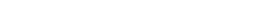<table style="width:22%; text-align:center;">
<tr style="color:white;">
<td style="background:"><strong>21</strong></td>
<td style="background:"><strong>3</strong></td>
<td style="background:"><strong>14</strong></td>
</tr>
</table>
